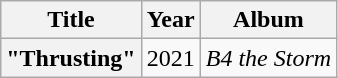<table class="wikitable plainrowheaders" style="text-align:center;">
<tr>
<th scope="col" rowspan="1">Title</th>
<th scope="col" rowspan="1">Year</th>
<th scope="col" rowspan="1">Album</th>
</tr>
<tr>
<th scope="row">"Thrusting"<br></th>
<td>2021</td>
<td><em>B4 the Storm</em></td>
</tr>
</table>
